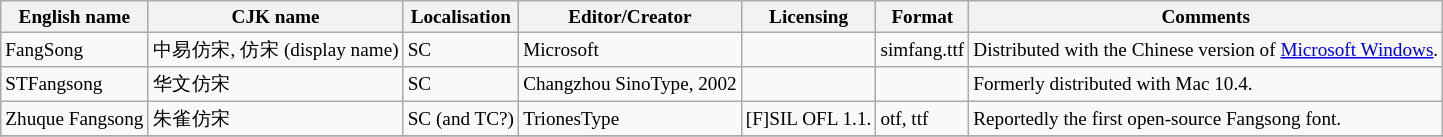<table class="wikitable sortable" style="font-size: 0.8em;">
<tr>
<th>English name</th>
<th>CJK name</th>
<th>Localisation</th>
<th>Editor/Creator</th>
<th>Licensing</th>
<th>Format</th>
<th>Comments</th>
</tr>
<tr>
<td>FangSong</td>
<td>中易仿宋, 仿宋 (display name)</td>
<td>SC</td>
<td>Microsoft</td>
<td></td>
<td>simfang.ttf</td>
<td>Distributed with the Chinese version of <a href='#'>Microsoft Windows</a>.</td>
</tr>
<tr>
<td>STFangsong</td>
<td>华文仿宋</td>
<td>SC</td>
<td>Changzhou SinoType, 2002</td>
<td></td>
<td></td>
<td>Formerly distributed with Mac 10.4.</td>
</tr>
<tr>
<td>Zhuque Fangsong</td>
<td>朱雀仿宋</td>
<td>SC (and TC?)</td>
<td>TrionesType</td>
<td><span>[F]</span>SIL OFL 1.1.</td>
<td>otf, ttf</td>
<td>Reportedly the first open-source Fangsong font.</td>
</tr>
<tr>
</tr>
</table>
